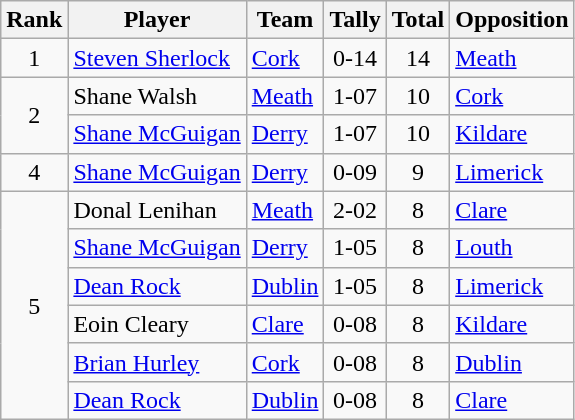<table class="wikitable">
<tr>
<th>Rank</th>
<th>Player</th>
<th>Team</th>
<th>Tally</th>
<th>Total</th>
<th>Opposition</th>
</tr>
<tr>
<td rowspan=1 align=center>1</td>
<td><a href='#'>Steven Sherlock</a></td>
<td><a href='#'>Cork</a></td>
<td align=center>0-14</td>
<td align=center>14</td>
<td><a href='#'>Meath</a></td>
</tr>
<tr>
<td rowspan=2 align=center>2</td>
<td>Shane Walsh</td>
<td><a href='#'>Meath</a></td>
<td align=center>1-07</td>
<td align=center>10</td>
<td><a href='#'>Cork</a></td>
</tr>
<tr>
<td><a href='#'>Shane McGuigan</a></td>
<td><a href='#'>Derry</a></td>
<td align=center>1-07</td>
<td align=center>10</td>
<td><a href='#'>Kildare</a></td>
</tr>
<tr>
<td rowspan=1 align=center>4</td>
<td><a href='#'>Shane McGuigan</a></td>
<td><a href='#'>Derry</a></td>
<td align=center>0-09</td>
<td align=center>9</td>
<td><a href='#'>Limerick</a></td>
</tr>
<tr>
<td rowspan=6 align=center>5</td>
<td>Donal Lenihan</td>
<td><a href='#'>Meath</a></td>
<td align=center>2-02</td>
<td align=center>8</td>
<td><a href='#'>Clare</a></td>
</tr>
<tr>
<td><a href='#'>Shane McGuigan</a></td>
<td><a href='#'>Derry</a></td>
<td align=center>1-05</td>
<td align=center>8</td>
<td><a href='#'>Louth</a></td>
</tr>
<tr>
<td><a href='#'>Dean Rock</a></td>
<td><a href='#'>Dublin</a></td>
<td align=center>1-05</td>
<td align=center>8</td>
<td><a href='#'>Limerick</a></td>
</tr>
<tr>
<td>Eoin Cleary</td>
<td><a href='#'>Clare</a></td>
<td align=center>0-08</td>
<td align=center>8</td>
<td><a href='#'>Kildare</a></td>
</tr>
<tr>
<td><a href='#'>Brian Hurley</a></td>
<td><a href='#'>Cork</a></td>
<td align=center>0-08</td>
<td align=center>8</td>
<td><a href='#'>Dublin</a></td>
</tr>
<tr>
<td><a href='#'>Dean Rock</a></td>
<td><a href='#'>Dublin</a></td>
<td align=center>0-08</td>
<td align=center>8</td>
<td><a href='#'>Clare</a></td>
</tr>
</table>
